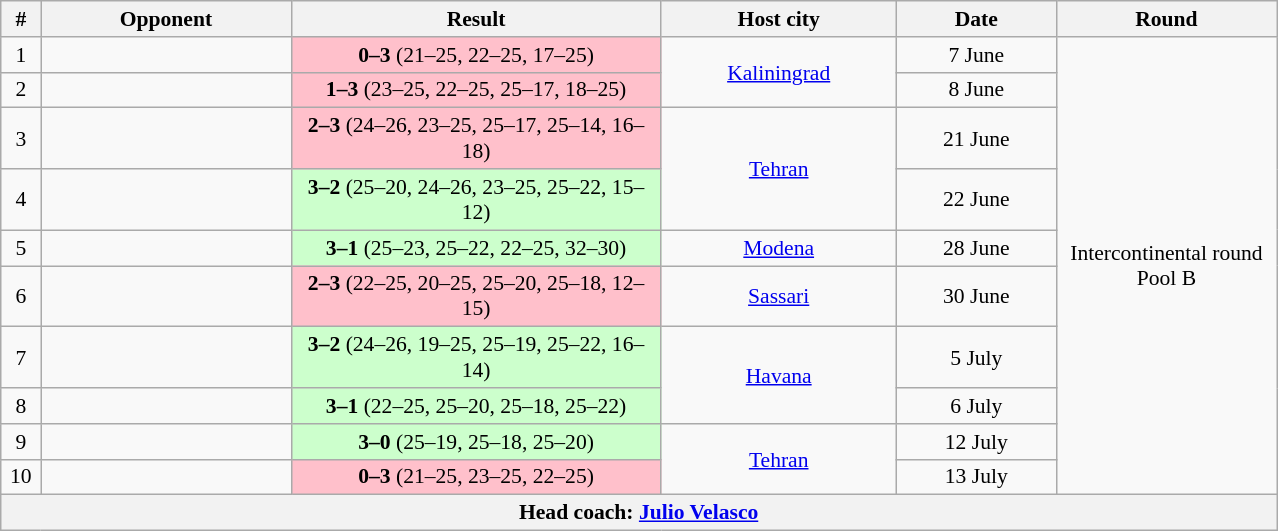<table class="wikitable" style="text-align: center;font-size:90%;">
<tr>
<th width=20>#</th>
<th width=160>Opponent</th>
<th width=240>Result</th>
<th width=150>Host city</th>
<th width=100>Date</th>
<th width=140>Round</th>
</tr>
<tr>
<td>1</td>
<td align=left></td>
<td bgcolor=pink><strong>0–3</strong> (21–25, 22–25, 17–25)</td>
<td rowspan=2> <a href='#'>Kaliningrad</a></td>
<td>7 June</td>
<td rowspan=10>Intercontinental round<br>Pool B</td>
</tr>
<tr>
<td>2</td>
<td align=left></td>
<td bgcolor=pink><strong>1–3</strong> (23–25, 22–25, 25–17, 18–25)</td>
<td>8 June</td>
</tr>
<tr>
<td>3</td>
<td align=left></td>
<td bgcolor=pink><strong>2–3</strong> (24–26, 23–25, 25–17, 25–14, 16–18)</td>
<td rowspan=2> <a href='#'>Tehran</a></td>
<td>21 June</td>
</tr>
<tr>
<td>4</td>
<td align=left></td>
<td bgcolor=ccffcc><strong>3–2</strong> (25–20, 24–26, 23–25, 25–22, 15–12)</td>
<td>22 June</td>
</tr>
<tr>
<td>5</td>
<td align=left></td>
<td bgcolor=ccffcc><strong>3–1</strong> (25–23, 25–22, 22–25, 32–30)</td>
<td> <a href='#'>Modena</a></td>
<td>28 June</td>
</tr>
<tr>
<td>6</td>
<td align=left></td>
<td bgcolor=pink><strong>2–3</strong> (22–25, 20–25, 25–20, 25–18, 12–15)</td>
<td> <a href='#'>Sassari</a></td>
<td>30 June</td>
</tr>
<tr>
<td>7</td>
<td align=left></td>
<td bgcolor=ccffcc><strong>3–2</strong> (24–26, 19–25, 25–19, 25–22, 16–14)</td>
<td rowspan=2> <a href='#'>Havana</a></td>
<td>5 July</td>
</tr>
<tr>
<td>8</td>
<td align=left></td>
<td bgcolor=ccffcc><strong>3–1</strong> (22–25, 25–20, 25–18, 25–22)</td>
<td>6 July</td>
</tr>
<tr>
<td>9</td>
<td align=left></td>
<td bgcolor=ccffcc><strong>3–0</strong> (25–19, 25–18, 25–20)</td>
<td rowspan=2> <a href='#'>Tehran</a></td>
<td>12 July</td>
</tr>
<tr>
<td>10</td>
<td align=left></td>
<td bgcolor=pink><strong>0–3</strong> (21–25, 23–25, 22–25)</td>
<td>13 July</td>
</tr>
<tr>
<th colspan=6>Head coach:  <a href='#'>Julio Velasco</a></th>
</tr>
</table>
